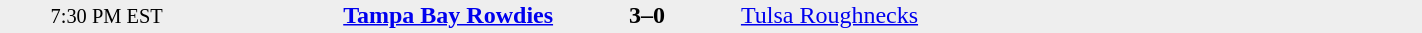<table style="width: 75%; background: #eeeeee;" cellspacing="0">
<tr>
<td style=font-size:85% align=center rowspan=3 width=15%>7:30 PM EST</td>
<td width=24% align=right><strong><a href='#'>Tampa Bay Rowdies</a></strong></td>
<td align=center width=13%><strong>3–0</strong></td>
<td width=24%><a href='#'>Tulsa Roughnecks</a></td>
<td style=font-size:85% rowspan=3 valign=top></td>
</tr>
<tr style=font-size:85%>
<td align=right valign=top></td>
<td valign=top></td>
<td align=left valign=top></td>
</tr>
</table>
